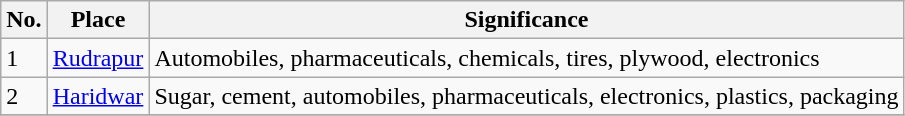<table class="wikitable sortable">
<tr>
<th>No.</th>
<th>Place</th>
<th>Significance</th>
</tr>
<tr>
<td>1</td>
<td><a href='#'>Rudrapur</a></td>
<td>Automobiles, pharmaceuticals, chemicals, tires, plywood, electronics</td>
</tr>
<tr>
<td>2</td>
<td><a href='#'>Haridwar</a></td>
<td>Sugar, cement, automobiles, pharmaceuticals, electronics, plastics, packaging</td>
</tr>
<tr>
</tr>
</table>
